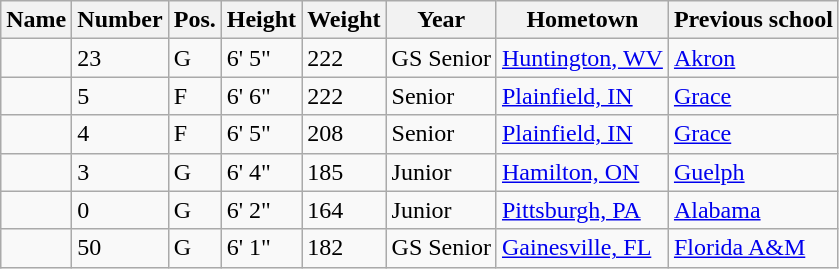<table class="wikitable sortable">
<tr>
<th>Name</th>
<th>Number</th>
<th>Pos.</th>
<th>Height</th>
<th>Weight</th>
<th>Year</th>
<th>Hometown</th>
<th class="unsortable">Previous school</th>
</tr>
<tr>
<td></td>
<td>23</td>
<td>G</td>
<td>6' 5"</td>
<td>222</td>
<td>GS Senior</td>
<td><a href='#'>Huntington, WV</a></td>
<td><a href='#'>Akron</a></td>
</tr>
<tr>
<td></td>
<td>5</td>
<td>F</td>
<td>6' 6"</td>
<td>222</td>
<td>Senior</td>
<td><a href='#'>Plainfield, IN</a></td>
<td><a href='#'>Grace</a></td>
</tr>
<tr>
<td></td>
<td>4</td>
<td>F</td>
<td>6' 5"</td>
<td>208</td>
<td>Senior</td>
<td><a href='#'>Plainfield, IN</a></td>
<td><a href='#'>Grace</a></td>
</tr>
<tr>
<td></td>
<td>3</td>
<td>G</td>
<td>6' 4"</td>
<td>185</td>
<td>Junior</td>
<td><a href='#'>Hamilton, ON</a></td>
<td><a href='#'>Guelph</a></td>
</tr>
<tr>
<td></td>
<td>0</td>
<td>G</td>
<td>6' 2"</td>
<td>164</td>
<td>Junior</td>
<td><a href='#'>Pittsburgh, PA</a></td>
<td><a href='#'>Alabama</a></td>
</tr>
<tr>
<td></td>
<td>50</td>
<td>G</td>
<td>6' 1"</td>
<td>182</td>
<td>GS Senior</td>
<td><a href='#'>Gainesville, FL</a></td>
<td><a href='#'>Florida A&M</a></td>
</tr>
</table>
